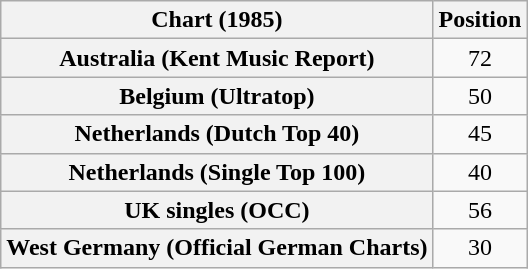<table class="wikitable plainrowheaders sortable" style="text-align:center">
<tr>
<th>Chart (1985)</th>
<th>Position</th>
</tr>
<tr>
<th scope="row">Australia (Kent Music Report)</th>
<td>72</td>
</tr>
<tr>
<th scope="row">Belgium (Ultratop)</th>
<td>50</td>
</tr>
<tr>
<th scope="row">Netherlands (Dutch Top 40)</th>
<td>45</td>
</tr>
<tr>
<th scope="row">Netherlands (Single Top 100)</th>
<td>40</td>
</tr>
<tr>
<th scope="row">UK singles (OCC)</th>
<td>56</td>
</tr>
<tr>
<th scope="row">West Germany (Official German Charts)</th>
<td>30</td>
</tr>
</table>
